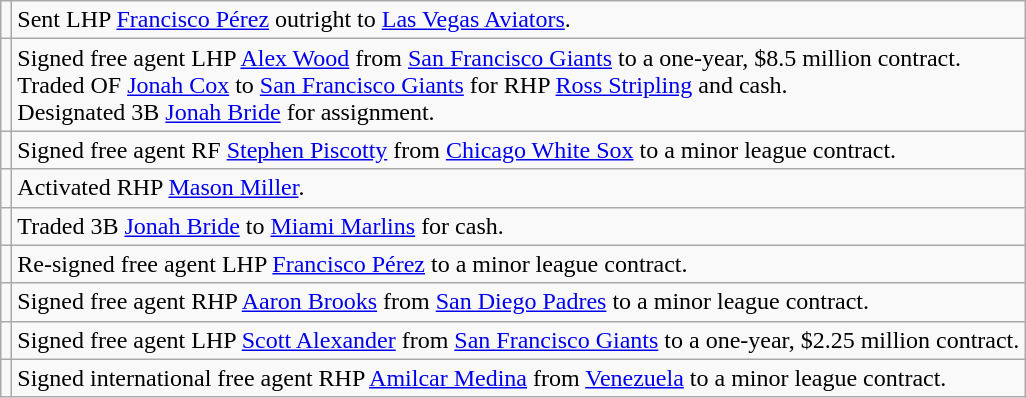<table class="wikitable">
<tr>
<td></td>
<td>Sent LHP <a href='#'>Francisco Pérez</a> outright to <a href='#'>Las Vegas Aviators</a>.</td>
</tr>
<tr>
<td></td>
<td>Signed free agent LHP <a href='#'>Alex Wood</a> from <a href='#'>San Francisco Giants</a> to a one-year, $8.5 million contract.<br>Traded OF <a href='#'>Jonah Cox</a> to <a href='#'>San Francisco Giants</a> for RHP <a href='#'>Ross Stripling</a> and cash.<br>Designated 3B <a href='#'>Jonah Bride</a> for assignment.</td>
</tr>
<tr>
<td></td>
<td>Signed free agent RF <a href='#'>Stephen Piscotty</a> from <a href='#'>Chicago White Sox</a> to a minor league contract.</td>
</tr>
<tr>
<td></td>
<td>Activated RHP <a href='#'>Mason Miller</a>.</td>
</tr>
<tr>
<td></td>
<td>Traded 3B <a href='#'>Jonah Bride</a> to <a href='#'>Miami Marlins</a> for cash.</td>
</tr>
<tr>
<td></td>
<td>Re-signed free agent LHP <a href='#'>Francisco Pérez</a> to a minor league contract.</td>
</tr>
<tr>
<td></td>
<td>Signed free agent RHP <a href='#'>Aaron Brooks</a> from <a href='#'>San Diego Padres</a> to a minor league contract.</td>
</tr>
<tr>
<td></td>
<td>Signed free agent LHP <a href='#'>Scott Alexander</a> from <a href='#'>San Francisco Giants</a> to a one-year, $2.25 million contract.</td>
</tr>
<tr>
<td></td>
<td>Signed international free agent RHP <a href='#'>Amilcar Medina</a> from <a href='#'>Venezuela</a> to a minor league contract.</td>
</tr>
</table>
